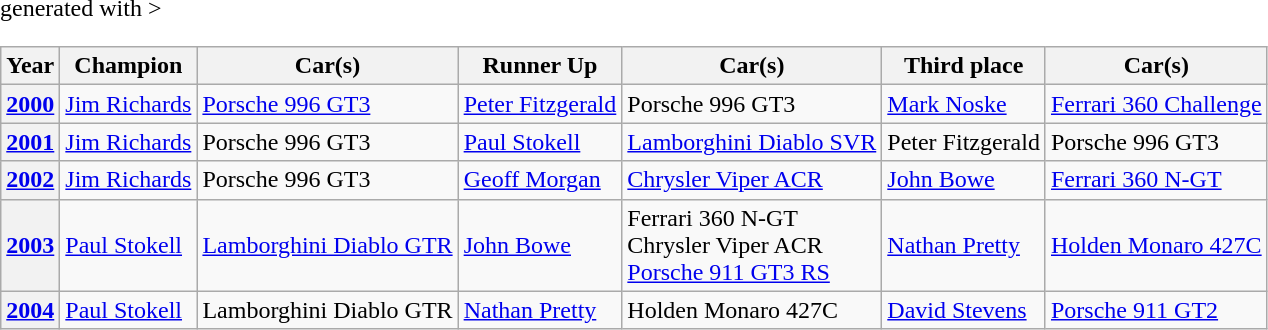<table class="wikitable" <hiddentext>generated with >
<tr style="font-weight:bold">
<th>Year</th>
<th>Champion</th>
<th>Car(s)</th>
<th>Runner Up</th>
<th>Car(s)</th>
<th>Third place</th>
<th>Car(s)</th>
</tr>
<tr>
<th><a href='#'>2000</a></th>
<td><a href='#'>Jim Richards</a></td>
<td><a href='#'>Porsche 996 GT3</a></td>
<td><a href='#'>Peter Fitzgerald</a></td>
<td>Porsche 996 GT3</td>
<td><a href='#'>Mark Noske</a></td>
<td><a href='#'>Ferrari 360 Challenge</a></td>
</tr>
<tr>
<th><a href='#'>2001</a></th>
<td><a href='#'>Jim Richards</a></td>
<td>Porsche 996 GT3</td>
<td><a href='#'>Paul Stokell</a></td>
<td><a href='#'>Lamborghini Diablo SVR</a></td>
<td>Peter Fitzgerald</td>
<td>Porsche 996 GT3</td>
</tr>
<tr>
<th><a href='#'>2002</a></th>
<td><a href='#'>Jim Richards</a></td>
<td>Porsche 996 GT3</td>
<td><a href='#'>Geoff Morgan</a></td>
<td><a href='#'>Chrysler Viper ACR</a></td>
<td><a href='#'>John Bowe</a></td>
<td><a href='#'>Ferrari 360 N-GT</a></td>
</tr>
<tr>
<th><a href='#'>2003</a></th>
<td><a href='#'>Paul Stokell</a></td>
<td><a href='#'>Lamborghini Diablo GTR</a></td>
<td><a href='#'>John Bowe</a></td>
<td>Ferrari 360 N-GT<br>Chrysler Viper ACR<br><a href='#'>Porsche 911 GT3 RS</a></td>
<td><a href='#'>Nathan Pretty</a></td>
<td><a href='#'>Holden Monaro 427C</a></td>
</tr>
<tr>
<th><a href='#'>2004</a></th>
<td><a href='#'>Paul Stokell</a></td>
<td>Lamborghini Diablo GTR</td>
<td><a href='#'>Nathan Pretty</a></td>
<td>Holden Monaro 427C</td>
<td><a href='#'>David Stevens</a></td>
<td><a href='#'>Porsche 911 GT2</a></td>
</tr>
</table>
